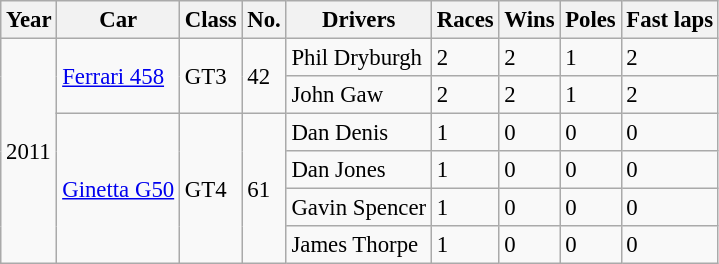<table class="wikitable" style="font-size:95%">
<tr>
<th>Year</th>
<th>Car</th>
<th>Class</th>
<th>No.</th>
<th>Drivers</th>
<th>Races</th>
<th>Wins</th>
<th>Poles</th>
<th>Fast laps</th>
</tr>
<tr>
<td rowspan="6">2011</td>
<td rowspan="2"><a href='#'>Ferrari 458</a></td>
<td rowspan="2">GT3</td>
<td rowspan="2">42</td>
<td> Phil Dryburgh</td>
<td>2</td>
<td>2</td>
<td>1</td>
<td>2</td>
</tr>
<tr>
<td> John Gaw</td>
<td>2</td>
<td>2</td>
<td>1</td>
<td>2</td>
</tr>
<tr>
<td rowspan="4"><a href='#'>Ginetta G50</a></td>
<td rowspan="4">GT4</td>
<td rowspan="4">61</td>
<td> Dan Denis</td>
<td>1</td>
<td>0</td>
<td>0</td>
<td>0</td>
</tr>
<tr>
<td> Dan Jones</td>
<td>1</td>
<td>0</td>
<td>0</td>
<td>0</td>
</tr>
<tr>
<td> Gavin Spencer</td>
<td>1</td>
<td>0</td>
<td>0</td>
<td>0</td>
</tr>
<tr>
<td> James Thorpe</td>
<td>1</td>
<td>0</td>
<td>0</td>
<td>0</td>
</tr>
</table>
